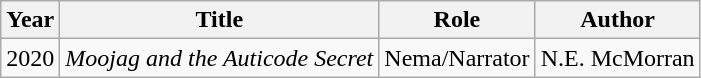<table class="wikitable sortable">
<tr>
<th>Year</th>
<th>Title</th>
<th>Role</th>
<th>Author</th>
</tr>
<tr>
<td>2020</td>
<td><em>Moojag and the Auticode Secret</em></td>
<td>Nema/Narrator</td>
<td>N.E. McMorran</td>
</tr>
</table>
